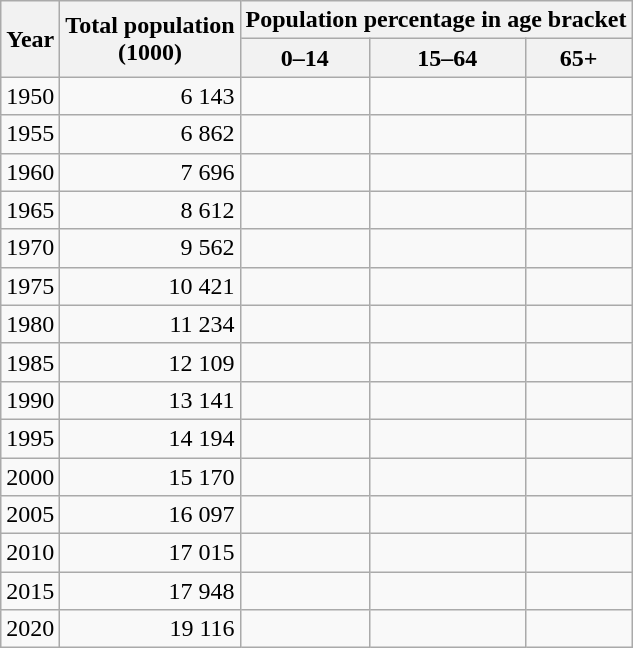<table class="wikitable" style="text-align: right;">
<tr>
<th rowspan=2>Year</th>
<th rowspan=2>Total population<br>(1000)</th>
<th colspan=3>Population percentage in age bracket</th>
</tr>
<tr>
<th>0–14</th>
<th>15–64</th>
<th>65+</th>
</tr>
<tr>
<td>1950</td>
<td>6 143</td>
<td></td>
<td></td>
<td></td>
</tr>
<tr>
<td>1955</td>
<td>6 862</td>
<td></td>
<td></td>
<td></td>
</tr>
<tr>
<td>1960</td>
<td>7 696</td>
<td></td>
<td></td>
<td></td>
</tr>
<tr>
<td>1965</td>
<td>8 612</td>
<td></td>
<td></td>
<td></td>
</tr>
<tr>
<td>1970</td>
<td>9 562</td>
<td></td>
<td></td>
<td></td>
</tr>
<tr>
<td>1975</td>
<td>10 421</td>
<td></td>
<td></td>
<td></td>
</tr>
<tr>
<td>1980</td>
<td>11 234</td>
<td></td>
<td></td>
<td></td>
</tr>
<tr>
<td>1985</td>
<td>12 109</td>
<td></td>
<td></td>
<td></td>
</tr>
<tr>
<td>1990</td>
<td>13 141</td>
<td></td>
<td></td>
<td></td>
</tr>
<tr>
<td>1995</td>
<td>14 194</td>
<td></td>
<td></td>
<td></td>
</tr>
<tr>
<td>2000</td>
<td>15 170</td>
<td></td>
<td></td>
<td></td>
</tr>
<tr>
<td>2005</td>
<td>16 097</td>
<td></td>
<td></td>
<td></td>
</tr>
<tr>
<td>2010</td>
<td>17 015</td>
<td></td>
<td></td>
<td></td>
</tr>
<tr>
<td>2015</td>
<td>17 948</td>
<td></td>
<td></td>
<td></td>
</tr>
<tr>
<td>2020</td>
<td>19 116</td>
<td></td>
<td></td>
<td></td>
</tr>
</table>
